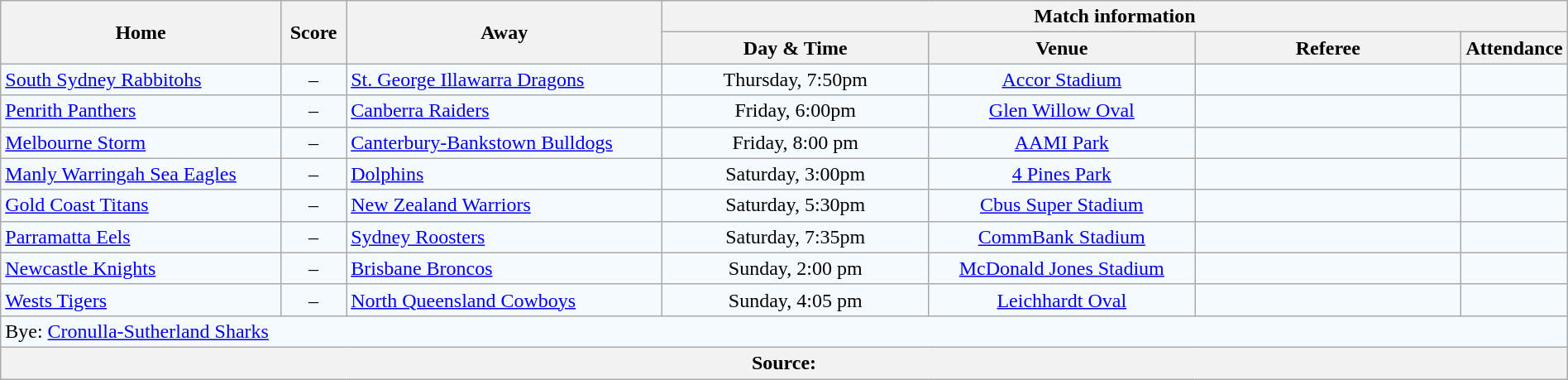<table class="wikitable" style="border-collapse:collapse; text-align:center; width:100%;">
<tr style="text-align:center; background:#f5faff;"  style="background:#c1d8ff;">
<th rowspan="2">Home</th>
<th rowspan="2">Score</th>
<th rowspan="2">Away</th>
<th colspan="4">Match information</th>
</tr>
<tr>
<th width="17%">Day & Time</th>
<th width="17%">Venue</th>
<th width="17%">Referee</th>
<th width="5%">Attendance</th>
</tr>
<tr style="text-align:center; background:#f5faff;">
<td align="left"> <a href='#'>South Sydney Rabbitohs</a></td>
<td>–</td>
<td align="left"> <a href='#'>St. George Illawarra Dragons</a></td>
<td>Thursday, 7:50pm</td>
<td><a href='#'>Accor Stadium</a></td>
<td></td>
<td></td>
</tr>
<tr style="text-align:center; background:#f5faff;">
<td align="left"> <a href='#'>Penrith Panthers</a></td>
<td>–</td>
<td align="left"> <a href='#'>Canberra Raiders</a></td>
<td>Friday, 6:00pm</td>
<td><a href='#'>Glen Willow Oval</a></td>
<td></td>
<td></td>
</tr>
<tr style="text-align:center; background:#f5faff;">
<td align="left"> <a href='#'>Melbourne Storm</a></td>
<td>–</td>
<td align="left"> <a href='#'>Canterbury-Bankstown Bulldogs</a></td>
<td>Friday, 8:00 pm</td>
<td><a href='#'>AAMI Park</a></td>
<td></td>
<td></td>
</tr>
<tr style="text-align:center; background:#f5faff;">
<td align="left"> <a href='#'>Manly Warringah Sea Eagles</a></td>
<td>–</td>
<td align="left"> <a href='#'>Dolphins</a></td>
<td>Saturday, 3:00pm</td>
<td><a href='#'>4 Pines Park</a></td>
<td></td>
<td></td>
</tr>
<tr style="text-align:center; background:#f5faff;">
<td align="left"> <a href='#'>Gold Coast Titans</a></td>
<td>–</td>
<td align="left"> <a href='#'>New Zealand Warriors</a></td>
<td>Saturday, 5:30pm</td>
<td><a href='#'>Cbus Super Stadium</a></td>
<td></td>
<td></td>
</tr>
<tr style="text-align:center; background:#f5faff;">
<td align="left"> <a href='#'>Parramatta Eels</a></td>
<td>–</td>
<td align="left"> <a href='#'>Sydney Roosters</a></td>
<td>Saturday, 7:35pm</td>
<td><a href='#'>CommBank Stadium</a></td>
<td></td>
<td></td>
</tr>
<tr style="text-align:center; background:#f5faff;">
<td align="left"> <a href='#'>Newcastle Knights</a></td>
<td>–</td>
<td align="left"> <a href='#'>Brisbane Broncos</a></td>
<td>Sunday, 2:00 pm</td>
<td><a href='#'>McDonald Jones Stadium</a></td>
<td></td>
<td></td>
</tr>
<tr style="text-align:center; background:#f5faff;">
<td align="left"> <a href='#'>Wests Tigers</a></td>
<td>–</td>
<td align="left"> <a href='#'>North Queensland Cowboys</a></td>
<td>Sunday, 4:05 pm</td>
<td><a href='#'>Leichhardt Oval</a></td>
<td></td>
<td></td>
</tr>
<tr style="text-align:center; background:#f5faff;">
<td colspan="7" align="left">Bye:  <a href='#'>Cronulla-Sutherland Sharks</a></td>
</tr>
<tr>
<th colspan="7" align="left">Source:</th>
</tr>
</table>
